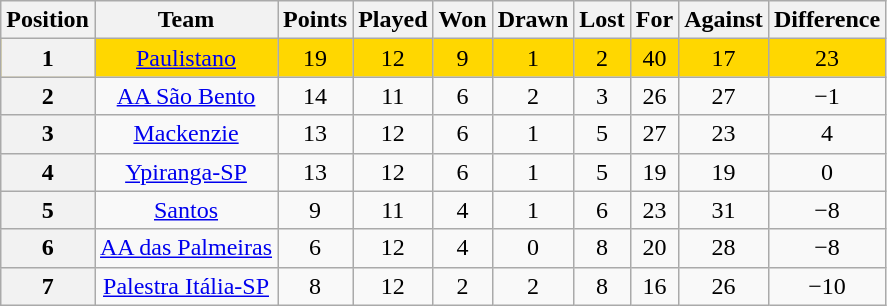<table class="wikitable" style="text-align:center">
<tr>
<th>Position</th>
<th>Team</th>
<th>Points</th>
<th>Played</th>
<th>Won</th>
<th>Drawn</th>
<th>Lost</th>
<th>For</th>
<th>Against</th>
<th>Difference</th>
</tr>
<tr style="background: gold;">
<th>1</th>
<td><a href='#'>Paulistano</a></td>
<td>19</td>
<td>12</td>
<td>9</td>
<td>1</td>
<td>2</td>
<td>40</td>
<td>17</td>
<td>23</td>
</tr>
<tr>
<th>2</th>
<td><a href='#'>AA São Bento</a></td>
<td>14</td>
<td>11</td>
<td>6</td>
<td>2</td>
<td>3</td>
<td>26</td>
<td>27</td>
<td>−1</td>
</tr>
<tr>
<th>3</th>
<td><a href='#'>Mackenzie</a></td>
<td>13</td>
<td>12</td>
<td>6</td>
<td>1</td>
<td>5</td>
<td>27</td>
<td>23</td>
<td>4</td>
</tr>
<tr>
<th>4</th>
<td><a href='#'>Ypiranga-SP</a></td>
<td>13</td>
<td>12</td>
<td>6</td>
<td>1</td>
<td>5</td>
<td>19</td>
<td>19</td>
<td>0</td>
</tr>
<tr>
<th>5</th>
<td><a href='#'>Santos</a></td>
<td>9</td>
<td>11</td>
<td>4</td>
<td>1</td>
<td>6</td>
<td>23</td>
<td>31</td>
<td>−8</td>
</tr>
<tr>
<th>6</th>
<td><a href='#'>AA das Palmeiras</a></td>
<td>6</td>
<td>12</td>
<td>4</td>
<td>0</td>
<td>8</td>
<td>20</td>
<td>28</td>
<td>−8</td>
</tr>
<tr>
<th>7</th>
<td><a href='#'>Palestra Itália-SP</a></td>
<td>8</td>
<td>12</td>
<td>2</td>
<td>2</td>
<td>8</td>
<td>16</td>
<td>26</td>
<td>−10</td>
</tr>
</table>
